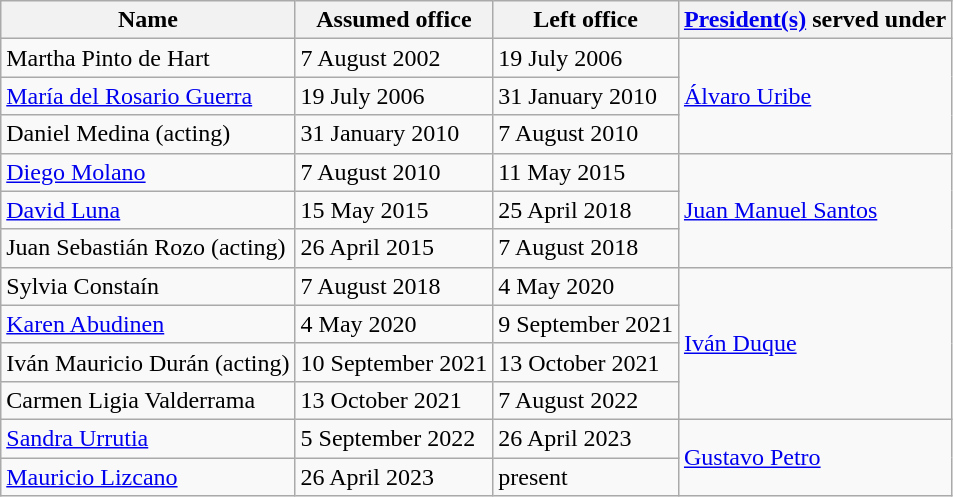<table class="wikitable">
<tr>
<th>Name</th>
<th>Assumed office</th>
<th>Left office</th>
<th><a href='#'>President(s)</a> served under</th>
</tr>
<tr>
<td>Martha Pinto de Hart</td>
<td>7 August 2002</td>
<td>19 July 2006</td>
<td rowspan="3"><a href='#'>Álvaro Uribe</a></td>
</tr>
<tr>
<td><a href='#'>María del Rosario Guerra</a></td>
<td>19 July 2006</td>
<td>31 January 2010</td>
</tr>
<tr>
<td>Daniel Medina (acting)</td>
<td>31 January 2010</td>
<td>7 August 2010</td>
</tr>
<tr>
<td><a href='#'>Diego Molano</a></td>
<td>7 August 2010</td>
<td>11 May 2015</td>
<td rowspan="3"><a href='#'>Juan Manuel Santos</a></td>
</tr>
<tr>
<td><a href='#'>David Luna</a></td>
<td>15 May 2015</td>
<td>25 April 2018</td>
</tr>
<tr>
<td>Juan Sebastián Rozo (acting)</td>
<td>26 April 2015</td>
<td>7 August 2018</td>
</tr>
<tr>
<td>Sylvia Constaín</td>
<td>7 August 2018</td>
<td>4 May 2020</td>
<td rowspan="4"><a href='#'>Iván Duque</a></td>
</tr>
<tr>
<td><a href='#'>Karen Abudinen</a></td>
<td>4 May 2020</td>
<td>9 September 2021</td>
</tr>
<tr>
<td>Iván Mauricio Durán (acting)</td>
<td>10 September 2021</td>
<td>13 October 2021</td>
</tr>
<tr>
<td>Carmen Ligia Valderrama</td>
<td>13 October 2021</td>
<td>7 August 2022</td>
</tr>
<tr>
<td><a href='#'>Sandra Urrutia</a></td>
<td>5 September 2022</td>
<td>26 April 2023</td>
<td rowspan="2"><a href='#'>Gustavo Petro</a></td>
</tr>
<tr>
<td><a href='#'>Mauricio Lizcano</a></td>
<td>26 April 2023</td>
<td>present</td>
</tr>
</table>
